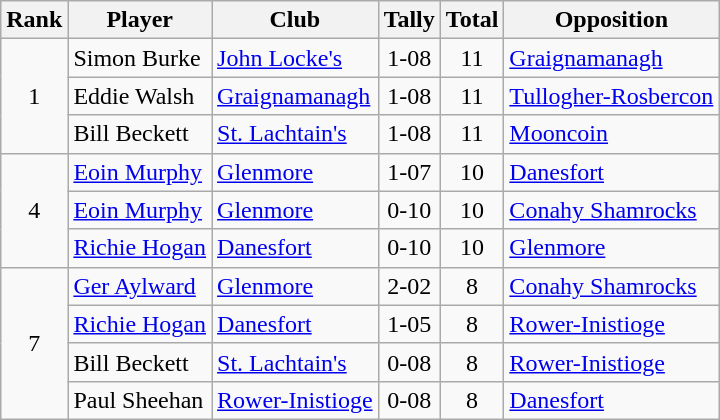<table class="wikitable">
<tr>
<th>Rank</th>
<th>Player</th>
<th>Club</th>
<th>Tally</th>
<th>Total</th>
<th>Opposition</th>
</tr>
<tr>
<td rowspan="3" style="text-align:center;">1</td>
<td>Simon Burke</td>
<td><a href='#'>John Locke's</a></td>
<td align=center>1-08</td>
<td align=center>11</td>
<td><a href='#'>Graignamanagh</a></td>
</tr>
<tr>
<td>Eddie Walsh</td>
<td><a href='#'>Graignamanagh</a></td>
<td align=center>1-08</td>
<td align=center>11</td>
<td><a href='#'>Tullogher-Rosbercon</a></td>
</tr>
<tr>
<td>Bill Beckett</td>
<td><a href='#'>St. Lachtain's</a></td>
<td align=center>1-08</td>
<td align=center>11</td>
<td><a href='#'>Mooncoin</a></td>
</tr>
<tr>
<td rowspan="3" style="text-align:center;">4</td>
<td><a href='#'>Eoin Murphy</a></td>
<td><a href='#'>Glenmore</a></td>
<td align=center>1-07</td>
<td align=center>10</td>
<td><a href='#'>Danesfort</a></td>
</tr>
<tr>
<td><a href='#'>Eoin Murphy</a></td>
<td><a href='#'>Glenmore</a></td>
<td align=center>0-10</td>
<td align=center>10</td>
<td><a href='#'>Conahy Shamrocks</a></td>
</tr>
<tr>
<td><a href='#'>Richie Hogan</a></td>
<td><a href='#'>Danesfort</a></td>
<td align=center>0-10</td>
<td align=center>10</td>
<td><a href='#'>Glenmore</a></td>
</tr>
<tr>
<td rowspan="4" style="text-align:center;">7</td>
<td><a href='#'>Ger Aylward</a></td>
<td><a href='#'>Glenmore</a></td>
<td align=center>2-02</td>
<td align=center>8</td>
<td><a href='#'>Conahy Shamrocks</a></td>
</tr>
<tr>
<td><a href='#'>Richie Hogan</a></td>
<td><a href='#'>Danesfort</a></td>
<td align=center>1-05</td>
<td align=center>8</td>
<td><a href='#'>Rower-Inistioge</a></td>
</tr>
<tr>
<td>Bill Beckett</td>
<td><a href='#'>St. Lachtain's</a></td>
<td align=center>0-08</td>
<td align=center>8</td>
<td><a href='#'>Rower-Inistioge</a></td>
</tr>
<tr>
<td>Paul Sheehan</td>
<td><a href='#'>Rower-Inistioge</a></td>
<td align=center>0-08</td>
<td align=center>8</td>
<td><a href='#'>Danesfort</a></td>
</tr>
</table>
